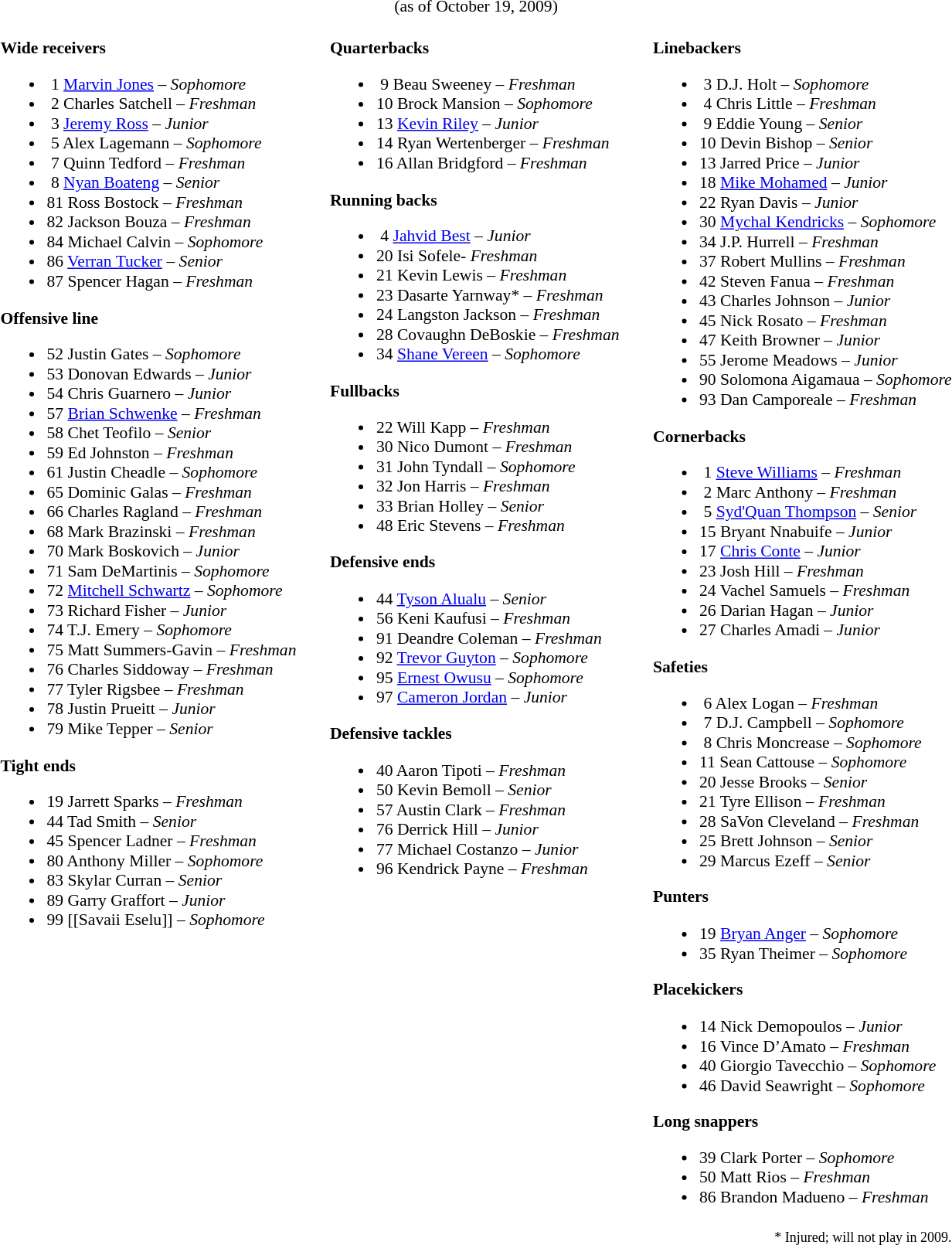<table class="toccolours" style="border-collapse:collapse; font-size:90%;">
<tr>
<td colspan="7" align="center">(as of October 19, 2009)</td>
</tr>
<tr>
<td valign="top"><br><strong>Wide receivers</strong><ul><li> 1 <a href='#'>Marvin Jones</a> – <em>Sophomore</em></li><li> 2 Charles Satchell – <em> Freshman</em></li><li> 3 <a href='#'>Jeremy Ross</a> – <em>Junior</em></li><li> 5 Alex Lagemann – <em> Sophomore</em></li><li> 7 Quinn Tedford – <em> Freshman</em></li><li> 8 <a href='#'>Nyan Boateng</a> – <em> Senior</em></li><li>81 Ross Bostock – <em> Freshman</em></li><li>82 Jackson Bouza – <em>Freshman</em></li><li>84 Michael Calvin – <em> Sophomore</em></li><li>86 <a href='#'>Verran Tucker</a> – <em>Senior</em></li><li>87 Spencer Hagan – <em>Freshman</em></li></ul><strong>Offensive line</strong><ul><li>52 Justin Gates – <em> Sophomore</em></li><li>53 Donovan Edwards – <em>Junior</em></li><li>54 Chris Guarnero – <em>Junior</em></li><li>57 <a href='#'>Brian Schwenke</a> – <em>Freshman</em></li><li>58 Chet Teofilo – <em>Senior</em></li><li>59 Ed Johnston – <em>Freshman</em></li><li>61 Justin Cheadle – <em> Sophomore</em></li><li>65 Dominic Galas – <em> Freshman</em></li><li>66 Charles Ragland – <em>Freshman</em></li><li>68 Mark Brazinski – <em>Freshman</em></li><li>70 Mark Boskovich – <em>Junior</em></li><li>71 Sam DeMartinis – <em> Sophomore</em></li><li>72 <a href='#'>Mitchell Schwartz</a> – <em> Sophomore</em></li><li>73 Richard Fisher – <em>Junior</em></li><li>74 T.J. Emery – <em>Sophomore</em></li><li>75 Matt Summers-Gavin – <em> Freshman</em></li><li>76 Charles Siddoway – <em>Freshman</em></li><li>77 Tyler Rigsbee – <em> Freshman</em></li><li>78 Justin Prueitt – <em>Junior</em></li><li>79 Mike Tepper – <em>Senior</em></li></ul><strong>Tight ends</strong><ul><li>19 Jarrett Sparks – <em> Freshman</em></li><li>44 Tad Smith – <em>Senior</em></li><li>45 Spencer Ladner – <em> Freshman</em></li><li>80 Anthony Miller – <em>Sophomore</em></li><li>83 Skylar Curran – <em>Senior</em></li><li>89 Garry Graffort – <em>Junior</em></li><li>99 [[Savaii Eselu]] – <em> Sophomore</em></li></ul></td>
<td width="25"> </td>
<td valign="top"><br><strong>Quarterbacks</strong><ul><li> 9 Beau Sweeney – <em> Freshman</em></li><li>10 Brock Mansion – <em> Sophomore</em></li><li>13 <a href='#'>Kevin Riley</a> – <em>Junior</em></li><li>14 Ryan Wertenberger – <em> Freshman</em></li><li>16 Allan Bridgford – <em>Freshman</em></li></ul><strong>Running backs</strong><ul><li> 4 <a href='#'>Jahvid Best</a> – <em>Junior</em></li><li>20 Isi Sofele- <em>Freshman</em></li><li>21 Kevin Lewis – <em> Freshman</em></li><li>23 Dasarte Yarnway* – <em>Freshman</em></li><li>24 Langston Jackson – <em> Freshman</em></li><li>28 Covaughn DeBoskie – <em> Freshman</em></li><li>34 <a href='#'>Shane Vereen</a> – <em> Sophomore</em></li></ul><strong>Fullbacks</strong><ul><li>22 Will Kapp – <em> Freshman</em></li><li>30 Nico Dumont – <em>Freshman</em></li><li>31 John Tyndall – <em> Sophomore</em></li><li>32 Jon Harris – <em>Freshman</em></li><li>33 Brian Holley – <em>Senior</em></li><li>48 Eric Stevens – <em> Freshman</em></li></ul><strong>Defensive ends</strong><ul><li>44 <a href='#'>Tyson Alualu</a> – <em>Senior</em></li><li>56 Keni Kaufusi – <em>Freshman</em></li><li>91 Deandre Coleman – <em>Freshman</em></li><li>92 <a href='#'>Trevor Guyton</a> – <em>Sophomore</em></li><li>95 <a href='#'>Ernest Owusu</a> – <em> Sophomore</em></li><li>97 <a href='#'>Cameron Jordan</a> – <em>Junior</em></li></ul><strong>Defensive tackles</strong><ul><li>40 Aaron Tipoti – <em> Freshman</em></li><li>50 Kevin Bemoll – <em>Senior</em></li><li>57 Austin Clark – <em>Freshman</em></li><li>76 Derrick Hill – <em>Junior</em></li><li>77 Michael Costanzo – <em>Junior</em></li><li>96 Kendrick Payne – <em> Freshman</em></li></ul></td>
<td width="25"> </td>
<td valign="top"><br><strong>Linebackers</strong><ul><li> 3 D.J. Holt – <em> Sophomore</em></li><li> 4 Chris Little – <em> Freshman</em></li><li> 9 Eddie Young – <em>Senior</em></li><li>10 Devin Bishop – <em>Senior</em></li><li>13 Jarred Price – <em>Junior</em></li><li>18 <a href='#'>Mike Mohamed</a> – <em>Junior</em></li><li>22 Ryan Davis – <em>Junior</em></li><li>30 <a href='#'>Mychal Kendricks</a> – <em>Sophomore</em></li><li>34 J.P. Hurrell – <em>Freshman</em></li><li>37 Robert Mullins – <em> Freshman</em></li><li>42 Steven Fanua – <em>Freshman</em></li><li>43 Charles Johnson – <em> Junior</em></li><li>45 Nick Rosato – <em> Freshman</em></li><li>47 Keith Browner – <em>Junior</em></li><li>55 Jerome Meadows – <em>Junior</em></li><li>90 Solomona Aigamaua – <em> Sophomore</em></li><li>93 Dan Camporeale – <em>Freshman</em></li></ul><strong>Cornerbacks</strong><ul><li> 1 <a href='#'>Steve Williams</a> – <em>Freshman</em></li><li> 2 Marc Anthony – <em> Freshman</em></li><li> 5 <a href='#'>Syd'Quan Thompson</a> – <em>Senior</em></li><li>15 Bryant Nnabuife – <em>Junior</em></li><li>17 <a href='#'>Chris Conte</a> – <em>Junior</em></li><li>23 Josh Hill – <em> Freshman</em></li><li>24 Vachel Samuels – <em>Freshman</em></li><li>26 Darian Hagan – <em>Junior</em></li><li>27 Charles Amadi – <em>Junior</em></li></ul><strong>Safeties</strong><ul><li> 6 Alex Logan – <em>Freshman</em></li><li> 7 D.J. Campbell – <em> Sophomore</em></li><li> 8 Chris Moncrease – <em>Sophomore</em></li><li>11 Sean Cattouse – <em> Sophomore</em></li><li>20 Jesse Brooks  – <em>Senior</em></li><li>21 Tyre Ellison – <em> Freshman</em></li><li>28 SaVon Cleveland – <em> Freshman</em></li><li>25 Brett Johnson – <em>Senior</em></li><li>29 Marcus Ezeff – <em>Senior</em></li></ul><strong>Punters</strong><ul><li>19 <a href='#'>Bryan Anger</a> – <em> Sophomore</em></li><li>35 Ryan Theimer – <em> Sophomore</em></li></ul><strong>Placekickers</strong><ul><li>14 Nick Demopoulos – <em>Junior</em></li><li>16 Vince D’Amato – <em>Freshman</em></li><li>40 Giorgio Tavecchio – <em>Sophomore</em></li><li>46 David Seawright – <em>Sophomore</em></li></ul><strong>Long snappers</strong><ul><li>39 Clark Porter – <em>Sophomore</em></li><li>50 Matt Rios – <em> Freshman</em></li><li>86 Brandon Madueno – <em>Freshman</em></li></ul></td>
</tr>
<tr>
<td colspan="5" valign="bottom" align="right"><small>* Injured; will not play in 2009.</small></td>
</tr>
</table>
